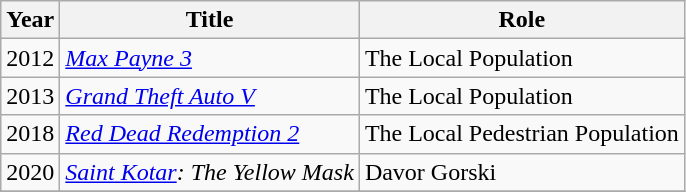<table class="wikitable sortable">
<tr>
<th>Year</th>
<th>Title</th>
<th>Role</th>
</tr>
<tr>
<td>2012</td>
<td><em><a href='#'>Max Payne 3</a></em></td>
<td>The Local Population</td>
</tr>
<tr>
<td>2013</td>
<td><em><a href='#'>Grand Theft Auto V</a></em></td>
<td>The Local Population</td>
</tr>
<tr>
<td>2018</td>
<td><em><a href='#'>Red Dead Redemption 2</a></em></td>
<td>The Local Pedestrian Population</td>
</tr>
<tr>
<td>2020</td>
<td><em><a href='#'>Saint Kotar</a>: The Yellow Mask</em></td>
<td>Davor Gorski</td>
</tr>
<tr>
</tr>
</table>
